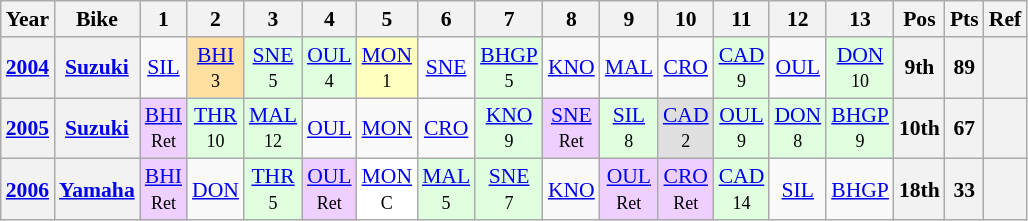<table class="wikitable" style="text-align:center; font-size:90%">
<tr>
<th>Year</th>
<th>Bike</th>
<th>1</th>
<th>2</th>
<th>3</th>
<th>4</th>
<th>5</th>
<th>6</th>
<th>7</th>
<th>8</th>
<th>9</th>
<th>10</th>
<th>11</th>
<th>12</th>
<th>13</th>
<th>Pos</th>
<th>Pts</th>
<th>Ref</th>
</tr>
<tr>
<th align="left"><a href='#'>2004</a></th>
<th align="left"><a href='#'>Suzuki</a></th>
<td><a href='#'>SIL</a></td>
<td style="background:#ffdf9f;"><a href='#'>BHI</a><br><small>3</small></td>
<td style="background:#dfffdf;"><a href='#'>SNE</a><br><small>5</small></td>
<td style="background:#dfffdf;"><a href='#'>OUL</a><br><small>4</small></td>
<td style="background:#ffffbf;"><a href='#'>MON</a><br><small>1</small></td>
<td><a href='#'>SNE</a></td>
<td style="background:#dfffdf;"><a href='#'>BHGP</a><br><small>5</small></td>
<td><a href='#'>KNO</a></td>
<td><a href='#'>MAL</a></td>
<td><a href='#'>CRO</a></td>
<td style="background:#dfffdf;"><a href='#'>CAD</a><br><small>9</small></td>
<td><a href='#'>OUL</a></td>
<td style="background:#dfffdf;"><a href='#'>DON</a><br><small>10</small></td>
<th>9th</th>
<th>89</th>
<th></th>
</tr>
<tr>
<th align="left"><a href='#'>2005</a></th>
<th align="left"><a href='#'>Suzuki</a></th>
<td style="background:#efcfff;"><a href='#'>BHI</a> <br><small>Ret</small></td>
<td style="background:#dfffdf;"><a href='#'>THR</a> <br><small>10</small></td>
<td style="background:#dfffdf;"><a href='#'>MAL</a> <br><small>12</small></td>
<td><a href='#'>OUL</a></td>
<td><a href='#'>MON</a></td>
<td><a href='#'>CRO</a></td>
<td style="background:#dfffdf;"><a href='#'>KNO</a> <br><small>9</small></td>
<td style="background:#efcfff;"><a href='#'>SNE</a> <br><small>Ret</small></td>
<td style="background:#dfffdf;"><a href='#'>SIL</a> <br><small>8</small></td>
<td style="background:#dfdfdf;"><a href='#'>CAD</a> <br><small>2</small></td>
<td style="background:#dfffdf;"><a href='#'>OUL</a> <br><small>9</small></td>
<td style="background:#dfffdf;"><a href='#'>DON</a> <br><small>8</small></td>
<td style="background:#dfffdf;"><a href='#'>BHGP</a> <br><small>9</small></td>
<th>10th</th>
<th>67</th>
<th></th>
</tr>
<tr>
<th align="left"><a href='#'>2006</a></th>
<th align="left"><a href='#'>Yamaha</a></th>
<td style="background:#efcfff;"><a href='#'>BHI</a><br><small>Ret</small></td>
<td><a href='#'>DON</a></td>
<td style="background:#dfffdf;"><a href='#'>THR</a><br><small>5</small></td>
<td style="background:#efcfff;"><a href='#'>OUL</a><br><small>Ret</small></td>
<td style="background:#fff;"><a href='#'>MON</a><br><small>C</small></td>
<td style="background:#dfffdf;"><a href='#'>MAL</a><br><small>5</small></td>
<td style="background:#dfffdf;"><a href='#'>SNE</a><br><small>7</small></td>
<td><a href='#'>KNO</a></td>
<td style="background:#efcfff;"><a href='#'>OUL</a><br><small>Ret</small></td>
<td style="background:#efcfff;"><a href='#'>CRO</a><br><small>Ret</small></td>
<td style="background:#dfffdf;"><a href='#'>CAD</a><br><small>14</small></td>
<td><a href='#'>SIL</a></td>
<td><a href='#'>BHGP</a></td>
<th>18th</th>
<th>33</th>
<th></th>
</tr>
</table>
